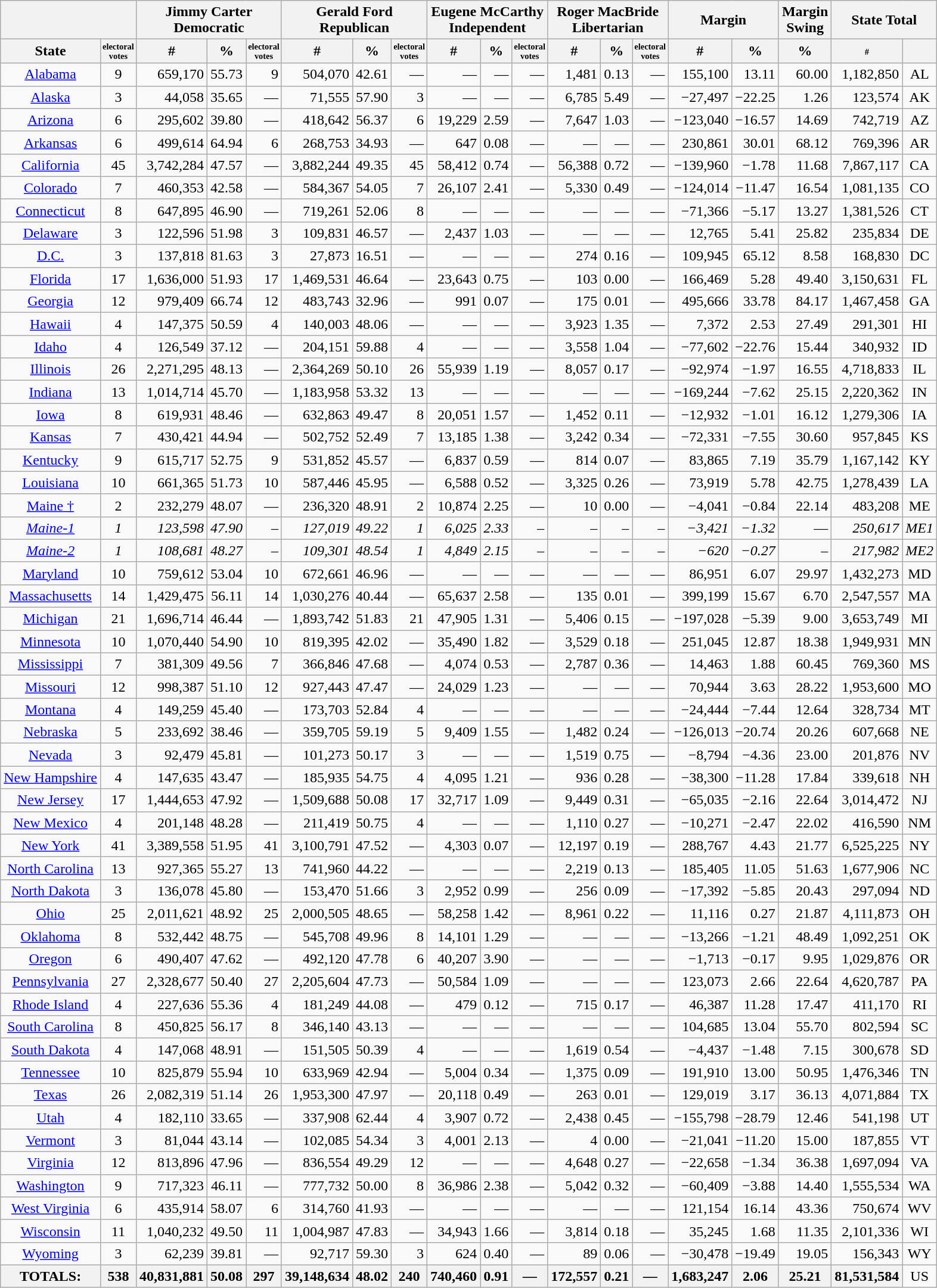<table class="wikitable sortable" style="text-align:right">
<tr>
<th colspan=2></th>
<th style="text-align:center;" colspan="3">Jimmy Carter<br>Democratic</th>
<th style="text-align:center;" colspan="3">Gerald Ford<br>Republican</th>
<th style="text-align:center;" colspan="3">Eugene McCarthy<br>Independent</th>
<th style="text-align:center;" colspan="3">Roger MacBride<br>Libertarian</th>
<th style="text-align:center;" colspan="2">Margin</th>
<th style="text-align:center;" colspan="1">Margin<br>Swing</th>
<th style="text-align:center;" colspan="2">State Total</th>
</tr>
<tr>
<th style="text-align:center">State</th>
<th style="text-align:center; font-size: 60%" data-sort-type="number">electoral<br>votes</th>
<th style="text-align:center;" data-sort- type="number">#</th>
<th style="text-align:center;" data-sort- type="number">%</th>
<th style="text-align:center; font-size: 60%" data-sort-type="number">electoral<br>votes</th>
<th style="text-align:center;" data-sort- type="number">#</th>
<th style="text-align:center;" data-sort- type="number">%</th>
<th style="text-align:center; font-size: 60%" data-sort-type="number">electoral<br>votes</th>
<th style="text-align:center;" data-sort- type="number">#</th>
<th style="text-align:center;" data-sort- type="number">%</th>
<th style="text-align:center; font-size: 60%" data-sort-type="number">electoral<br>votes</th>
<th style="text-align:center;" data-sort- type="number">#</th>
<th style="text-align:center;" data-sort- type="number">%</th>
<th style="text-align:center; font-size: 60%" data-sort-type="number">electoral<br>votes</th>
<th style="text-align:center;" data-sort- type="number">#</th>
<th style="text-align:center;" data-sort- type="number">%</th>
<th style="text-align:center;" data-sort- type="number">%</th>
<th style="text-align:center; font-size: 60%" data-sort-type="number">#</th>
<th></th>
</tr>
<tr>
<td style="text-align:center;"><a href='#'>Alabama</a></td>
<td style="text-align:center;">9</td>
<td>659,170</td>
<td>55.73</td>
<td>9</td>
<td>504,070</td>
<td>42.61</td>
<td>—</td>
<td>—</td>
<td>—</td>
<td>—</td>
<td>1,481</td>
<td>0.13</td>
<td>—</td>
<td>155,100</td>
<td>13.11</td>
<td>60.00</td>
<td>1,182,850</td>
<td style="text-align:center;">AL</td>
</tr>
<tr>
<td style="text-align:center;"><a href='#'>Alaska</a></td>
<td style="text-align:center;">3</td>
<td>44,058</td>
<td>35.65</td>
<td>—</td>
<td>71,555</td>
<td>57.90</td>
<td>3</td>
<td>—</td>
<td>—</td>
<td>—</td>
<td>6,785</td>
<td>5.49</td>
<td>—</td>
<td>−27,497</td>
<td>−22.25</td>
<td>1.26</td>
<td>123,574</td>
<td style="text-align:center;">AK</td>
</tr>
<tr>
<td style="text-align:center;"><a href='#'>Arizona</a></td>
<td style="text-align:center;">6</td>
<td>295,602</td>
<td>39.80</td>
<td>—</td>
<td>418,642</td>
<td>56.37</td>
<td>6</td>
<td>19,229</td>
<td>2.59</td>
<td>—</td>
<td>7,647</td>
<td>1.03</td>
<td>—</td>
<td>−123,040</td>
<td>−16.57</td>
<td>14.69</td>
<td>742,719</td>
<td style="text-align:center;">AZ</td>
</tr>
<tr>
<td style="text-align:center;"><a href='#'>Arkansas</a></td>
<td style="text-align:center;">6</td>
<td>499,614</td>
<td>64.94</td>
<td>6</td>
<td>268,753</td>
<td>34.93</td>
<td>—</td>
<td>647</td>
<td>0.08</td>
<td>—</td>
<td>—</td>
<td>—</td>
<td>—</td>
<td>230,861</td>
<td>30.01</td>
<td>68.12</td>
<td>769,396</td>
<td style="text-align:center;">AR</td>
</tr>
<tr>
<td style="text-align:center;"><a href='#'>California</a></td>
<td style="text-align:center;">45</td>
<td>3,742,284</td>
<td>47.57</td>
<td>—</td>
<td>3,882,244</td>
<td>49.35</td>
<td>45</td>
<td>58,412</td>
<td>0.74</td>
<td>—</td>
<td>56,388</td>
<td>0.72</td>
<td>—</td>
<td>−139,960</td>
<td>−1.78</td>
<td>11.68</td>
<td>7,867,117</td>
<td style="text-align:center;">CA</td>
</tr>
<tr>
<td style="text-align:center;"><a href='#'>Colorado</a></td>
<td style="text-align:center;">7</td>
<td>460,353</td>
<td>42.58</td>
<td>—</td>
<td>584,367</td>
<td>54.05</td>
<td>7</td>
<td>26,107</td>
<td>2.41</td>
<td>—</td>
<td>5,330</td>
<td>0.49</td>
<td>—</td>
<td>−124,014</td>
<td>−11.47</td>
<td>16.54</td>
<td>1,081,135</td>
<td style="text-align:center;">CO</td>
</tr>
<tr>
<td style="text-align:center;"><a href='#'>Connecticut</a></td>
<td style="text-align:center;">8</td>
<td>647,895</td>
<td>46.90</td>
<td>—</td>
<td>719,261</td>
<td>52.06</td>
<td>8</td>
<td>—</td>
<td>—</td>
<td>—</td>
<td>—</td>
<td>—</td>
<td>—</td>
<td>−71,366</td>
<td>−5.17</td>
<td>13.27</td>
<td>1,381,526</td>
<td style="text-align:center;">CT</td>
</tr>
<tr>
<td style="text-align:center;"><a href='#'>Delaware</a></td>
<td style="text-align:center;">3</td>
<td>122,596</td>
<td>51.98</td>
<td>3</td>
<td>109,831</td>
<td>46.57</td>
<td>—</td>
<td>2,437</td>
<td>1.03</td>
<td>—</td>
<td>—</td>
<td>—</td>
<td>—</td>
<td>12,765</td>
<td>5.41</td>
<td>25.82</td>
<td>235,834</td>
<td style="text-align:center;">DE</td>
</tr>
<tr>
<td style="text-align:center;"><a href='#'>D.C.</a></td>
<td style="text-align:center;">3</td>
<td>137,818</td>
<td>81.63</td>
<td>3</td>
<td>27,873</td>
<td>16.51</td>
<td>—</td>
<td>—</td>
<td>—</td>
<td>—</td>
<td>274</td>
<td>0.16</td>
<td>—</td>
<td>109,945</td>
<td>65.12</td>
<td>8.58</td>
<td>168,830</td>
<td style="text-align:center;">DC</td>
</tr>
<tr>
<td style="text-align:center;"><a href='#'>Florida</a></td>
<td style="text-align:center;">17</td>
<td>1,636,000</td>
<td>51.93</td>
<td>17</td>
<td>1,469,531</td>
<td>46.64</td>
<td>—</td>
<td>23,643</td>
<td>0.75</td>
<td>—</td>
<td>103</td>
<td>0.00</td>
<td>—</td>
<td>166,469</td>
<td>5.28</td>
<td>49.40</td>
<td>3,150,631</td>
<td style="text-align:center;">FL</td>
</tr>
<tr>
<td style="text-align:center;"><a href='#'>Georgia</a></td>
<td style="text-align:center;">12</td>
<td>979,409</td>
<td>66.74</td>
<td>12</td>
<td>483,743</td>
<td>32.96</td>
<td>—</td>
<td>991</td>
<td>0.07</td>
<td>—</td>
<td>175</td>
<td>0.01</td>
<td>—</td>
<td>495,666</td>
<td>33.78</td>
<td>84.17</td>
<td>1,467,458</td>
<td style="text-align:center;">GA</td>
</tr>
<tr>
<td style="text-align:center;"><a href='#'>Hawaii</a></td>
<td style="text-align:center;">4</td>
<td>147,375</td>
<td>50.59</td>
<td>4</td>
<td>140,003</td>
<td>48.06</td>
<td>—</td>
<td>—</td>
<td>—</td>
<td>—</td>
<td>3,923</td>
<td>1.35</td>
<td>—</td>
<td>7,372</td>
<td>2.53</td>
<td>27.49</td>
<td>291,301</td>
<td style="text-align:center;">HI</td>
</tr>
<tr>
<td style="text-align:center;"><a href='#'>Idaho</a></td>
<td style="text-align:center;">4</td>
<td>126,549</td>
<td>37.12</td>
<td>—</td>
<td>204,151</td>
<td>59.88</td>
<td>4</td>
<td>—</td>
<td>—</td>
<td>—</td>
<td>3,558</td>
<td>1.04</td>
<td>—</td>
<td>−77,602</td>
<td>−22.76</td>
<td>15.44</td>
<td>340,932</td>
<td style="text-align:center;">ID</td>
</tr>
<tr>
<td style="text-align:center;"><a href='#'>Illinois</a></td>
<td style="text-align:center;">26</td>
<td>2,271,295</td>
<td>48.13</td>
<td>—</td>
<td>2,364,269</td>
<td>50.10</td>
<td>26</td>
<td>55,939</td>
<td>1.19</td>
<td>—</td>
<td>8,057</td>
<td>0.17</td>
<td>—</td>
<td>−92,974</td>
<td>−1.97</td>
<td>16.55</td>
<td>4,718,833</td>
<td style="text-align:center;">IL</td>
</tr>
<tr>
<td style="text-align:center;"><a href='#'>Indiana</a></td>
<td style="text-align:center;">13</td>
<td>1,014,714</td>
<td>45.70</td>
<td>—</td>
<td>1,183,958</td>
<td>53.32</td>
<td>13</td>
<td>—</td>
<td>—</td>
<td>—</td>
<td>—</td>
<td>—</td>
<td>—</td>
<td>−169,244</td>
<td>−7.62</td>
<td>25.15</td>
<td>2,220,362</td>
<td style="text-align:center;">IN</td>
</tr>
<tr>
<td style="text-align:center;"><a href='#'>Iowa</a></td>
<td style="text-align:center;">8</td>
<td>619,931</td>
<td>48.46</td>
<td>—</td>
<td>632,863</td>
<td>49.47</td>
<td>8</td>
<td>20,051</td>
<td>1.57</td>
<td>—</td>
<td>1,452</td>
<td>0.11</td>
<td>—</td>
<td>−12,932</td>
<td>−1.01</td>
<td>16.12</td>
<td>1,279,306</td>
<td style="text-align:center;">IA</td>
</tr>
<tr>
<td style="text-align:center;"><a href='#'>Kansas</a></td>
<td style="text-align:center;">7</td>
<td>430,421</td>
<td>44.94</td>
<td>—</td>
<td>502,752</td>
<td>52.49</td>
<td>7</td>
<td>13,185</td>
<td>1.38</td>
<td>—</td>
<td>3,242</td>
<td>0.34</td>
<td>—</td>
<td>−72,331</td>
<td>−7.55</td>
<td>30.60</td>
<td>957,845</td>
<td style="text-align:center;">KS</td>
</tr>
<tr>
<td style="text-align:center;"><a href='#'>Kentucky</a></td>
<td style="text-align:center;">9</td>
<td>615,717</td>
<td>52.75</td>
<td>9</td>
<td>531,852</td>
<td>45.57</td>
<td>—</td>
<td>6,837</td>
<td>0.59</td>
<td>—</td>
<td>814</td>
<td>0.07</td>
<td>—</td>
<td>83,865</td>
<td>7.19</td>
<td>35.79</td>
<td>1,167,142</td>
<td style="text-align:center;">KY</td>
</tr>
<tr>
<td style="text-align:center;"><a href='#'>Louisiana</a></td>
<td style="text-align:center;">10</td>
<td>661,365</td>
<td>51.73</td>
<td>10</td>
<td>587,446</td>
<td>45.95</td>
<td>—</td>
<td>6,588</td>
<td>0.52</td>
<td>—</td>
<td>3,325</td>
<td>0.26</td>
<td>—</td>
<td>73,919</td>
<td>5.78</td>
<td>42.75</td>
<td>1,278,439</td>
<td style="text-align:center;">LA</td>
</tr>
<tr>
<td style="text-align:center;"><a href='#'>Maine †</a></td>
<td style="text-align:center;">2</td>
<td>232,279</td>
<td>48.07</td>
<td>—</td>
<td>236,320</td>
<td>48.91</td>
<td>2</td>
<td>10,874</td>
<td>2.25</td>
<td>—</td>
<td>10</td>
<td>0.00</td>
<td>—</td>
<td>−4,041</td>
<td>−0.84</td>
<td>22.14</td>
<td>483,208</td>
<td style="text-align:center;">ME</td>
</tr>
<tr>
<td style="text-align:center;"><a href='#'><em>Maine-1</em></a></td>
<td style="text-align:center;"><em>1</em></td>
<td><em>123,598</em></td>
<td><em>47.90</em></td>
<td>–</td>
<td><em>127,019</em></td>
<td><em>49.22</em></td>
<td><em>1</em></td>
<td><em>6,025</em></td>
<td><em>2.33</em></td>
<td>–</td>
<td>–</td>
<td>–</td>
<td>–</td>
<td><em>−3,421</em></td>
<td><em>−1.32</em></td>
<td>—</td>
<td><em>250,617</em></td>
<td style="text-align:center;"><em>ME1</em></td>
</tr>
<tr>
<td style="text-align:center;"><a href='#'><em>Maine-2</em></a></td>
<td style="text-align:center;"><em>1</em></td>
<td><em>108,681</em></td>
<td><em>48.27</em></td>
<td>–</td>
<td><em>109,301</em></td>
<td><em>48.54</em></td>
<td><em>1</em></td>
<td><em>4,849</em></td>
<td><em>2.15</em></td>
<td>–</td>
<td>–</td>
<td>–</td>
<td>–</td>
<td><em>−620</em></td>
<td><em>−0.27</em></td>
<td>–</td>
<td><em>217,982</em></td>
<td style="text-align:center;"><em>ME2</em></td>
</tr>
<tr>
<td style="text-align:center;"><a href='#'>Maryland</a></td>
<td style="text-align:center;">10</td>
<td>759,612</td>
<td>53.04</td>
<td>10</td>
<td>672,661</td>
<td>46.96</td>
<td>—</td>
<td>—</td>
<td>—</td>
<td>—</td>
<td>—</td>
<td>—</td>
<td>—</td>
<td>86,951</td>
<td>6.07</td>
<td>29.97</td>
<td>1,432,273</td>
<td style="text-align:center;">MD</td>
</tr>
<tr>
<td style="text-align:center;"><a href='#'>Massachusetts</a></td>
<td style="text-align:center;">14</td>
<td>1,429,475</td>
<td>56.11</td>
<td>14</td>
<td>1,030,276</td>
<td>40.44</td>
<td>—</td>
<td>65,637</td>
<td>2.58</td>
<td>—</td>
<td>135</td>
<td>0.01</td>
<td>—</td>
<td>399,199</td>
<td>15.67</td>
<td>6.70</td>
<td>2,547,557</td>
<td style="text-align:center;">MA</td>
</tr>
<tr>
<td style="text-align:center;"><a href='#'>Michigan</a></td>
<td style="text-align:center;">21</td>
<td>1,696,714</td>
<td>46.44</td>
<td>—</td>
<td>1,893,742</td>
<td>51.83</td>
<td>21</td>
<td>47,905</td>
<td>1.31</td>
<td>—</td>
<td>5,406</td>
<td>0.15</td>
<td>—</td>
<td>−197,028</td>
<td>−5.39</td>
<td>9.00</td>
<td>3,653,749</td>
<td style="text-align:center;">MI</td>
</tr>
<tr>
<td style="text-align:center;"><a href='#'>Minnesota</a></td>
<td style="text-align:center;">10</td>
<td>1,070,440</td>
<td>54.90</td>
<td>10</td>
<td>819,395</td>
<td>42.02</td>
<td>—</td>
<td>35,490</td>
<td>1.82</td>
<td>—</td>
<td>3,529</td>
<td>0.18</td>
<td>—</td>
<td>251,045</td>
<td>12.87</td>
<td>18.38</td>
<td>1,949,931</td>
<td style="text-align:center;">MN</td>
</tr>
<tr>
<td style="text-align:center;"><a href='#'>Mississippi</a></td>
<td style="text-align:center;">7</td>
<td>381,309</td>
<td>49.56</td>
<td>7</td>
<td>366,846</td>
<td>47.68</td>
<td>—</td>
<td>4,074</td>
<td>0.53</td>
<td>—</td>
<td>2,787</td>
<td>0.36</td>
<td>—</td>
<td>14,463</td>
<td>1.88</td>
<td>60.45</td>
<td>769,360</td>
<td style="text-align:center;">MS</td>
</tr>
<tr>
<td style="text-align:center;"><a href='#'>Missouri</a></td>
<td style="text-align:center;">12</td>
<td>998,387</td>
<td>51.10</td>
<td>12</td>
<td>927,443</td>
<td>47.47</td>
<td>—</td>
<td>24,029</td>
<td>1.23</td>
<td>—</td>
<td>—</td>
<td>—</td>
<td>—</td>
<td>70,944</td>
<td>3.63</td>
<td>28.22</td>
<td>1,953,600</td>
<td style="text-align:center;">MO</td>
</tr>
<tr>
<td style="text-align:center;"><a href='#'>Montana</a></td>
<td style="text-align:center;">4</td>
<td>149,259</td>
<td>45.40</td>
<td>—</td>
<td>173,703</td>
<td>52.84</td>
<td>4</td>
<td>—</td>
<td>—</td>
<td>—</td>
<td>—</td>
<td>—</td>
<td>—</td>
<td>−24,444</td>
<td>−7.44</td>
<td>12.64</td>
<td>328,734</td>
<td style="text-align:center;">MT</td>
</tr>
<tr>
<td style="text-align:center;"><a href='#'>Nebraska</a></td>
<td style="text-align:center;">5</td>
<td>233,692</td>
<td>38.46</td>
<td>—</td>
<td>359,705</td>
<td>59.19</td>
<td>5</td>
<td>9,409</td>
<td>1.55</td>
<td>—</td>
<td>1,482</td>
<td>0.24</td>
<td>—</td>
<td>−126,013</td>
<td>−20.74</td>
<td>20.26</td>
<td>607,668</td>
<td style="text-align:center;">NE</td>
</tr>
<tr>
<td style="text-align:center;"><a href='#'>Nevada</a></td>
<td style="text-align:center;">3</td>
<td>92,479</td>
<td>45.81</td>
<td>—</td>
<td>101,273</td>
<td>50.17</td>
<td>3</td>
<td>—</td>
<td>—</td>
<td>—</td>
<td>1,519</td>
<td>0.75</td>
<td>—</td>
<td>−8,794</td>
<td>−4.36</td>
<td>23.00</td>
<td>201,876</td>
<td style="text-align:center;">NV</td>
</tr>
<tr>
<td style="text-align:center;"><a href='#'>New Hampshire</a></td>
<td style="text-align:center;">4</td>
<td>147,635</td>
<td>43.47</td>
<td>—</td>
<td>185,935</td>
<td>54.75</td>
<td>4</td>
<td>4,095</td>
<td>1.21</td>
<td>—</td>
<td>936</td>
<td>0.28</td>
<td>—</td>
<td>−38,300</td>
<td>−11.28</td>
<td>17.84</td>
<td>339,618</td>
<td style="text-align:center;">NH</td>
</tr>
<tr>
<td style="text-align:center;"><a href='#'>New Jersey</a></td>
<td style="text-align:center;">17</td>
<td>1,444,653</td>
<td>47.92</td>
<td>—</td>
<td>1,509,688</td>
<td>50.08</td>
<td>17</td>
<td>32,717</td>
<td>1.09</td>
<td>—</td>
<td>9,449</td>
<td>0.31</td>
<td>—</td>
<td>−65,035</td>
<td>−2.16</td>
<td>22.64</td>
<td>3,014,472</td>
<td style="text-align:center;">NJ</td>
</tr>
<tr>
<td style="text-align:center;"><a href='#'>New Mexico</a></td>
<td style="text-align:center;">4</td>
<td>201,148</td>
<td>48.28</td>
<td>—</td>
<td>211,419</td>
<td>50.75</td>
<td>4</td>
<td>—</td>
<td>—</td>
<td>—</td>
<td>1,110</td>
<td>0.27</td>
<td>—</td>
<td>−10,271</td>
<td>−2.47</td>
<td>22.02</td>
<td>416,590</td>
<td style="text-align:center;">NM</td>
</tr>
<tr>
<td style="text-align:center;"><a href='#'>New York</a></td>
<td style="text-align:center;">41</td>
<td>3,389,558</td>
<td>51.95</td>
<td>41</td>
<td>3,100,791</td>
<td>47.52</td>
<td>—</td>
<td>4,303</td>
<td>0.07</td>
<td>—</td>
<td>12,197</td>
<td>0.19</td>
<td>—</td>
<td>288,767</td>
<td>4.43</td>
<td>21.77</td>
<td>6,525,225</td>
<td style="text-align:center;">NY</td>
</tr>
<tr>
<td style="text-align:center;"><a href='#'>North Carolina</a></td>
<td style="text-align:center;">13</td>
<td>927,365</td>
<td>55.27</td>
<td>13</td>
<td>741,960</td>
<td>44.22</td>
<td>—</td>
<td>—</td>
<td>—</td>
<td>—</td>
<td>2,219</td>
<td>0.13</td>
<td>—</td>
<td>185,405</td>
<td>11.05</td>
<td>51.63</td>
<td>1,677,906</td>
<td style="text-align:center;">NC</td>
</tr>
<tr>
<td style="text-align:center;"><a href='#'>North Dakota</a></td>
<td style="text-align:center;">3</td>
<td>136,078</td>
<td>45.80</td>
<td>—</td>
<td>153,470</td>
<td>51.66</td>
<td>3</td>
<td>2,952</td>
<td>0.99</td>
<td>—</td>
<td>256</td>
<td>0.09</td>
<td>—</td>
<td>−17,392</td>
<td>−5.85</td>
<td>20.43</td>
<td>297,094</td>
<td style="text-align:center;">ND</td>
</tr>
<tr>
<td style="text-align:center;"><a href='#'>Ohio</a></td>
<td style="text-align:center;">25</td>
<td>2,011,621</td>
<td>48.92</td>
<td>25</td>
<td>2,000,505</td>
<td>48.65</td>
<td>—</td>
<td>58,258</td>
<td>1.42</td>
<td>—</td>
<td>8,961</td>
<td>0.22</td>
<td>—</td>
<td>11,116</td>
<td>0.27</td>
<td>21.87</td>
<td>4,111,873</td>
<td style="text-align:center;">OH</td>
</tr>
<tr>
<td style="text-align:center;"><a href='#'>Oklahoma</a></td>
<td style="text-align:center;">8</td>
<td>532,442</td>
<td>48.75</td>
<td>—</td>
<td>545,708</td>
<td>49.96</td>
<td>8</td>
<td>14,101</td>
<td>1.29</td>
<td>—</td>
<td>—</td>
<td>—</td>
<td>—</td>
<td>−13,266</td>
<td>−1.21</td>
<td>48.49</td>
<td>1,092,251</td>
<td style="text-align:center;">OK</td>
</tr>
<tr>
<td style="text-align:center;"><a href='#'>Oregon</a></td>
<td style="text-align:center;">6</td>
<td>490,407</td>
<td>47.62</td>
<td>—</td>
<td>492,120</td>
<td>47.78</td>
<td>6</td>
<td>40,207</td>
<td>3.90</td>
<td>—</td>
<td>—</td>
<td>—</td>
<td>—</td>
<td>−1,713</td>
<td>−0.17</td>
<td>9.95</td>
<td>1,029,876</td>
<td style="text-align:center;">OR</td>
</tr>
<tr>
<td style="text-align:center;"><a href='#'>Pennsylvania</a></td>
<td style="text-align:center;">27</td>
<td>2,328,677</td>
<td>50.40</td>
<td>27</td>
<td>2,205,604</td>
<td>47.73</td>
<td>—</td>
<td>50,584</td>
<td>1.09</td>
<td>—</td>
<td>—</td>
<td>—</td>
<td>—</td>
<td>123,073</td>
<td>2.66</td>
<td>22.64</td>
<td>4,620,787</td>
<td style="text-align:center;">PA</td>
</tr>
<tr>
<td style="text-align:center;"><a href='#'>Rhode Island</a></td>
<td style="text-align:center;">4</td>
<td>227,636</td>
<td>55.36</td>
<td>4</td>
<td>181,249</td>
<td>44.08</td>
<td>—</td>
<td>479</td>
<td>0.12</td>
<td>—</td>
<td>715</td>
<td>0.17</td>
<td>—</td>
<td>46,387</td>
<td>11.28</td>
<td>17.47</td>
<td>411,170</td>
<td style="text-align:center;">RI</td>
</tr>
<tr>
<td style="text-align:center;"><a href='#'>South Carolina</a></td>
<td style="text-align:center;">8</td>
<td>450,825</td>
<td>56.17</td>
<td>8</td>
<td>346,140</td>
<td>43.13</td>
<td>—</td>
<td>—</td>
<td>—</td>
<td>—</td>
<td>—</td>
<td>—</td>
<td>—</td>
<td>104,685</td>
<td>13.04</td>
<td>55.70</td>
<td>802,594</td>
<td style="text-align:center;">SC</td>
</tr>
<tr>
<td style="text-align:center;"><a href='#'>South Dakota</a></td>
<td style="text-align:center;">4</td>
<td>147,068</td>
<td>48.91</td>
<td>—</td>
<td>151,505</td>
<td>50.39</td>
<td>4</td>
<td>—</td>
<td>—</td>
<td>—</td>
<td>1,619</td>
<td>0.54</td>
<td>—</td>
<td>−4,437</td>
<td>−1.48</td>
<td>7.15</td>
<td>300,678</td>
<td style="text-align:center;">SD</td>
</tr>
<tr>
<td style="text-align:center;"><a href='#'>Tennessee</a></td>
<td style="text-align:center;">10</td>
<td>825,879</td>
<td>55.94</td>
<td>10</td>
<td>633,969</td>
<td>42.94</td>
<td>—</td>
<td>5,004</td>
<td>0.34</td>
<td>—</td>
<td>1,375</td>
<td>0.09</td>
<td>—</td>
<td>191,910</td>
<td>13.00</td>
<td>50.95</td>
<td>1,476,346</td>
<td style="text-align:center;">TN</td>
</tr>
<tr>
<td style="text-align:center;"><a href='#'>Texas</a></td>
<td style="text-align:center;">26</td>
<td>2,082,319</td>
<td>51.14</td>
<td>26</td>
<td>1,953,300</td>
<td>47.97</td>
<td>—</td>
<td>20,118</td>
<td>0.49</td>
<td>—</td>
<td>263</td>
<td>0.01</td>
<td>—</td>
<td>129,019</td>
<td>3.17</td>
<td>36.13</td>
<td>4,071,884</td>
<td style="text-align:center;">TX</td>
</tr>
<tr>
<td style="text-align:center;"><a href='#'>Utah</a></td>
<td style="text-align:center;">4</td>
<td>182,110</td>
<td>33.65</td>
<td>—</td>
<td>337,908</td>
<td>62.44</td>
<td>4</td>
<td>3,907</td>
<td>0.72</td>
<td>—</td>
<td>2,438</td>
<td>0.45</td>
<td>—</td>
<td>−155,798</td>
<td>−28.79</td>
<td>12.46</td>
<td>541,198</td>
<td style="text-align:center;">UT</td>
</tr>
<tr>
<td style="text-align:center;"><a href='#'>Vermont</a></td>
<td style="text-align:center;">3</td>
<td>81,044</td>
<td>43.14</td>
<td>—</td>
<td>102,085</td>
<td>54.34</td>
<td>3</td>
<td>4,001</td>
<td>2.13</td>
<td>—</td>
<td>4</td>
<td>0.00</td>
<td>—</td>
<td>−21,041</td>
<td>−11.20</td>
<td>15.00</td>
<td>187,855</td>
<td style="text-align:center;">VT</td>
</tr>
<tr>
<td style="text-align:center;"><a href='#'>Virginia</a></td>
<td style="text-align:center;">12</td>
<td>813,896</td>
<td>47.96</td>
<td>—</td>
<td>836,554</td>
<td>49.29</td>
<td>12</td>
<td>—</td>
<td>—</td>
<td>—</td>
<td>4,648</td>
<td>0.27</td>
<td>—</td>
<td>−22,658</td>
<td>−1.34</td>
<td>36.38</td>
<td>1,697,094</td>
<td style="text-align:center;">VA</td>
</tr>
<tr>
<td style="text-align:center;"><a href='#'>Washington</a></td>
<td style="text-align:center;">9</td>
<td>717,323</td>
<td>46.11</td>
<td>—</td>
<td>777,732</td>
<td>50.00</td>
<td>8</td>
<td>36,986</td>
<td>2.38</td>
<td>—</td>
<td>5,042</td>
<td>0.32</td>
<td>—</td>
<td>−60,409</td>
<td>−3.88</td>
<td>14.40</td>
<td>1,555,534</td>
<td style="text-align:center;">WA</td>
</tr>
<tr>
<td style="text-align:center;"><a href='#'>West Virginia</a></td>
<td style="text-align:center;">6</td>
<td>435,914</td>
<td>58.07</td>
<td>6</td>
<td>314,760</td>
<td>41.93</td>
<td>—</td>
<td>—</td>
<td>—</td>
<td>—</td>
<td>—</td>
<td>—</td>
<td>—</td>
<td>121,154</td>
<td>16.14</td>
<td>43.36</td>
<td>750,674</td>
<td style="text-align:center;">WV</td>
</tr>
<tr>
<td style="text-align:center;"><a href='#'>Wisconsin</a></td>
<td style="text-align:center;">11</td>
<td>1,040,232</td>
<td>49.50</td>
<td>11</td>
<td>1,004,987</td>
<td>47.83</td>
<td>—</td>
<td>34,943</td>
<td>1.66</td>
<td>—</td>
<td>3,814</td>
<td>0.18</td>
<td>—</td>
<td>35,245</td>
<td>1.68</td>
<td>11.35</td>
<td>2,101,336</td>
<td style="text-align:center;">WI</td>
</tr>
<tr>
<td style="text-align:center;"><a href='#'>Wyoming</a></td>
<td style="text-align:center;">3</td>
<td>62,239</td>
<td>39.81</td>
<td>—</td>
<td>92,717</td>
<td>59.30</td>
<td>3</td>
<td>624</td>
<td>0.40</td>
<td>—</td>
<td>89</td>
<td>0.06</td>
<td>—</td>
<td>−30,478</td>
<td>−19.49</td>
<td>19.05</td>
<td>156,343</td>
<td style="text-align:center;">WY</td>
</tr>
<tr>
<th>TOTALS:</th>
<th>538</th>
<th>40,831,881</th>
<th>50.08</th>
<th>297</th>
<th>39,148,634</th>
<th>48.02</th>
<th>240</th>
<th>740,460</th>
<th>0.91</th>
<th>—</th>
<th>172,557</th>
<th>0.21</th>
<th>—</th>
<th>1,683,247</th>
<th>2.06</th>
<th>25.21</th>
<th>81,531,584</th>
<td style="text-align:center;">US</td>
</tr>
</table>
